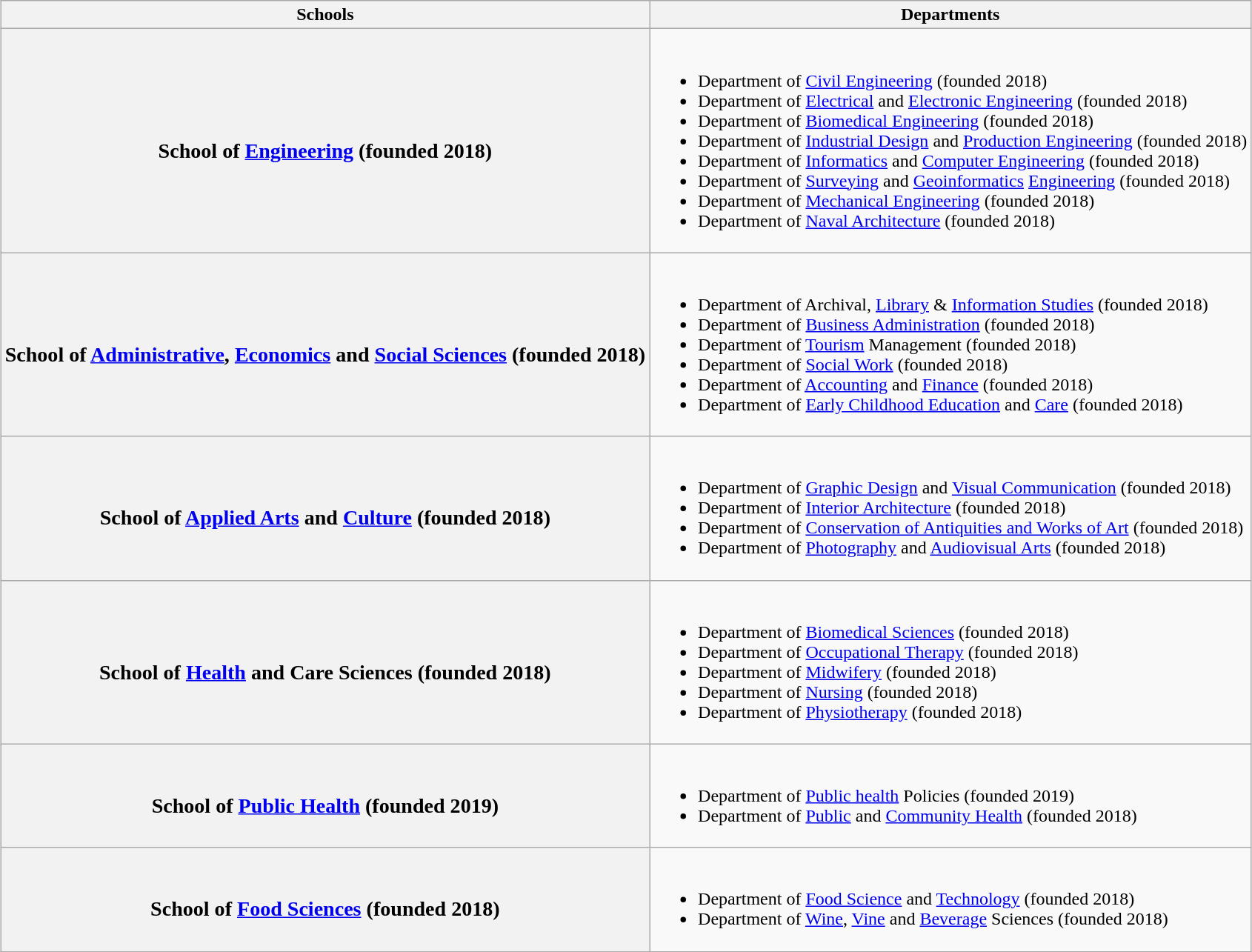<table class="wikitable" style="margin:1em auto;">
<tr>
<th>Schools</th>
<th>Departments</th>
</tr>
<tr>
<th><br><h3>School of <a href='#'>Engineering</a> (founded 2018)</h3></th>
<td><br><ul><li>Department of <a href='#'>Civil Engineering</a> (founded 2018)</li><li>Department of <a href='#'>Electrical</a> and <a href='#'>Electronic Engineering</a> (founded 2018)</li><li>Department of <a href='#'>Biomedical Engineering</a> (founded 2018)</li><li>Department of <a href='#'>Industrial Design</a> and <a href='#'>Production Engineering</a> (founded 2018)</li><li>Department of <a href='#'>Informatics</a> and <a href='#'>Computer Engineering</a> (founded 2018)</li><li>Department of <a href='#'>Surveying</a> and <a href='#'>Geoinformatics</a> <a href='#'>Engineering</a> (founded 2018)</li><li>Department of <a href='#'>Mechanical Engineering</a> (founded 2018)</li><li>Department of <a href='#'>Naval Architecture</a> (founded 2018)</li></ul></td>
</tr>
<tr>
<th><br><h3>School of <a href='#'>Administrative</a>, <a href='#'>Economics</a> and <a href='#'>Social Sciences</a> (founded 2018)</h3></th>
<td><br><ul><li>Department of Archival, <a href='#'>Library</a> & <a href='#'>Information Studies</a> (founded 2018)</li><li>Department of <a href='#'>Business Administration</a> (founded 2018)</li><li>Department of <a href='#'>Tourism</a> Management (founded 2018)</li><li>Department of <a href='#'>Social Work</a> (founded 2018)</li><li>Department of <a href='#'>Accounting</a> and <a href='#'>Finance</a> (founded 2018)</li><li>Department of <a href='#'>Early Childhood Education</a> and <a href='#'>Care</a> (founded 2018)</li></ul></td>
</tr>
<tr>
<th><br><h3>School of <a href='#'>Applied Arts</a> and <a href='#'>Culture</a> (founded 2018)</h3></th>
<td><br><ul><li>Department of <a href='#'>Graphic Design</a> and <a href='#'>Visual Communication</a> (founded 2018)</li><li>Department of <a href='#'>Interior Architecture</a> (founded 2018)</li><li>Department of <a href='#'>Conservation of Antiquities and Works of Art</a> (founded 2018)</li><li>Department of <a href='#'>Photography</a> and <a href='#'>Audiovisual Arts</a> (founded 2018)</li></ul></td>
</tr>
<tr>
<th><br><h3>School of <a href='#'>Health</a> and Care Sciences (founded 2018)</h3></th>
<td><br><ul><li>Department of <a href='#'>Biomedical Sciences</a> (founded 2018)</li><li>Department of <a href='#'>Occupational Therapy</a> (founded 2018)</li><li>Department of <a href='#'>Midwifery</a> (founded 2018)</li><li>Department of <a href='#'>Nursing</a> (founded 2018)</li><li>Department of <a href='#'>Physiotherapy</a> (founded 2018)</li></ul></td>
</tr>
<tr>
<th><br><h3>School of <a href='#'>Public Health</a> (founded 2019)</h3></th>
<td><br><ul><li>Department of <a href='#'>Public health</a> Policies (founded 2019)</li><li>Department of <a href='#'>Public</a> and <a href='#'>Community Health</a> (founded 2018)</li></ul></td>
</tr>
<tr>
<th><br><h3>School of <a href='#'>Food Sciences</a> (founded 2018)</h3></th>
<td><br><ul><li>Department of <a href='#'>Food Science</a> and <a href='#'>Technology</a> (founded 2018)</li><li>Department of <a href='#'>Wine</a>, <a href='#'>Vine</a> and <a href='#'>Beverage</a> Sciences (founded 2018)</li></ul></td>
</tr>
</table>
